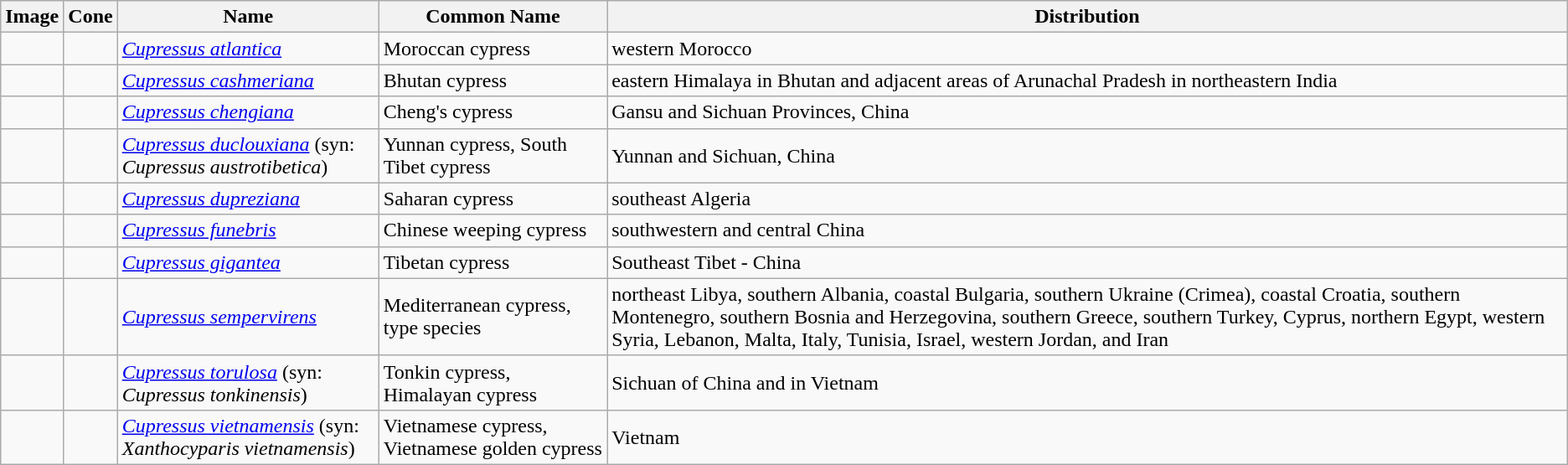<table class="wikitable">
<tr>
<th>Image</th>
<th>Cone</th>
<th>Name</th>
<th>Common Name</th>
<th>Distribution</th>
</tr>
<tr>
<td></td>
<td></td>
<td><em><a href='#'>Cupressus atlantica</a></em></td>
<td>Moroccan cypress</td>
<td>western Morocco</td>
</tr>
<tr>
<td></td>
<td></td>
<td><em><a href='#'>Cupressus cashmeriana</a></em></td>
<td>Bhutan cypress</td>
<td>eastern Himalaya in Bhutan and adjacent areas of Arunachal Pradesh in northeastern India</td>
</tr>
<tr>
<td></td>
<td></td>
<td><em><a href='#'>Cupressus chengiana</a></em></td>
<td>Cheng's cypress</td>
<td>Gansu and Sichuan Provinces, China</td>
</tr>
<tr>
<td></td>
<td></td>
<td><em><a href='#'>Cupressus duclouxiana</a></em> (syn: <em>Cupressus austrotibetica</em>)</td>
<td>Yunnan cypress, South Tibet cypress</td>
<td>Yunnan and Sichuan, China</td>
</tr>
<tr>
<td></td>
<td></td>
<td><em><a href='#'>Cupressus dupreziana</a></em></td>
<td>Saharan cypress</td>
<td>southeast Algeria</td>
</tr>
<tr>
<td></td>
<td></td>
<td><em><a href='#'>Cupressus funebris</a></em></td>
<td>Chinese weeping cypress</td>
<td>southwestern and central China</td>
</tr>
<tr>
<td></td>
<td></td>
<td><em><a href='#'>Cupressus gigantea</a></em></td>
<td>Tibetan cypress</td>
<td>Southeast Tibet - China</td>
</tr>
<tr>
<td></td>
<td></td>
<td><em><a href='#'>Cupressus sempervirens</a></em></td>
<td>Mediterranean cypress, type species</td>
<td>northeast Libya, southern Albania, coastal Bulgaria, southern Ukraine (Crimea), coastal Croatia, southern Montenegro, southern Bosnia and Herzegovina, southern Greece, southern Turkey, Cyprus, northern Egypt, western Syria, Lebanon, Malta, Italy, Tunisia, Israel, western Jordan, and Iran</td>
</tr>
<tr>
<td></td>
<td></td>
<td><em><a href='#'>Cupressus torulosa</a></em> (syn: <em>Cupressus tonkinensis</em>)</td>
<td>Tonkin cypress, Himalayan cypress</td>
<td>Sichuan of China and in Vietnam</td>
</tr>
<tr>
<td></td>
<td></td>
<td><em><a href='#'>Cupressus vietnamensis</a></em> (syn: <em>Xanthocyparis vietnamensis</em>)</td>
<td>Vietnamese cypress, Vietnamese golden cypress</td>
<td>Vietnam</td>
</tr>
</table>
